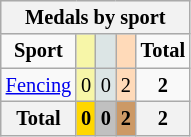<table class="wikitable" style="font-size:85%; text-align:center;">
<tr style="background:#efefef;">
<th colspan=5><strong>Medals by sport</strong></th>
</tr>
<tr>
<td><strong>Sport</strong></td>
<td style="background:#f7f6a8;"></td>
<td style="background:#dce5e5;"></td>
<td style="background:#ffdab9;"></td>
<td><strong>Total</strong></td>
</tr>
<tr>
<td><a href='#'>Fencing</a></td>
<td style="background:#F7F6A8;">0</td>
<td style="background:#DCE5E5;">0</td>
<td style="background:#FFDAB9;">2</td>
<td><strong>2</strong></td>
</tr>
<tr>
<th>Total</th>
<th style="background:gold;"  >0</th>
<th style="background:silver;">0</th>
<th style="background:#c96;"  >2</th>
<th>2</th>
</tr>
</table>
